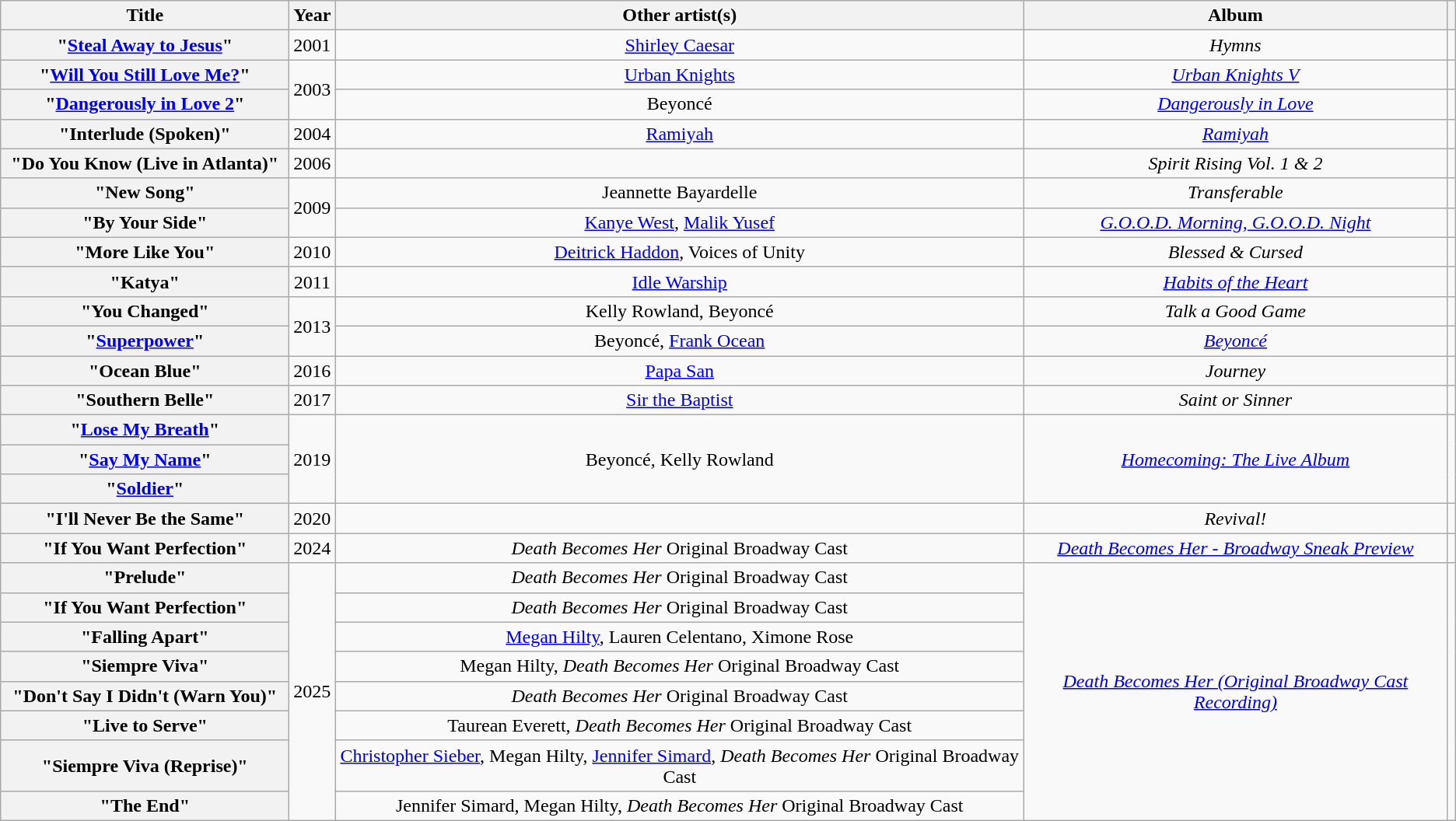<table class="wikitable plainrowheaders" style="text-align:center;" border="1">
<tr>
<th scope="col" style="width:15em;">Title</th>
<th scope="col">Year</th>
<th scope="col">Other artist(s)</th>
<th scope="col">Album</th>
<th scope="col"></th>
</tr>
<tr>
<th scope="row">"<a href='#'>Steal Away to Jesus</a>"</th>
<td>2001</td>
<td><a href='#'>Shirley Caesar</a></td>
<td><em>Hymns</em></td>
<td></td>
</tr>
<tr>
<th scope="row">"<a href='#'>Will You Still Love Me?</a>"</th>
<td rowspan="2">2003</td>
<td><a href='#'>Urban Knights</a></td>
<td><em><a href='#'>Urban Knights V</a></em></td>
<td></td>
</tr>
<tr>
<th scope="row">"<a href='#'>Dangerously in Love 2</a>"</th>
<td>Beyoncé</td>
<td><em><a href='#'>Dangerously in Love</a></em></td>
<td></td>
</tr>
<tr>
<th scope="row">"Interlude (Spoken)"</th>
<td>2004</td>
<td><a href='#'>Ramiyah</a></td>
<td><em><a href='#'>Ramiyah</a></em></td>
<td></td>
</tr>
<tr>
<th scope="row">"Do You Know (Live in Atlanta)"</th>
<td>2006</td>
<td></td>
<td><em>Spirit Rising Vol. 1 & 2</em></td>
<td></td>
</tr>
<tr>
<th scope="row">"New Song"</th>
<td rowspan="2">2009</td>
<td>Jeannette Bayardelle</td>
<td><em>Transferable</em></td>
<td></td>
</tr>
<tr>
<th scope="row">"By Your Side"</th>
<td><a href='#'>Kanye West</a>, <a href='#'>Malik Yusef</a></td>
<td><em><a href='#'>G.O.O.D. Morning, G.O.O.D. Night</a></em></td>
<td></td>
</tr>
<tr>
<th scope="row">"More Like You"</th>
<td>2010</td>
<td><a href='#'>Deitrick Haddon</a>, Voices of Unity</td>
<td><em>Blessed & Cursed</em></td>
<td></td>
</tr>
<tr>
<th scope="row">"Katya"</th>
<td>2011</td>
<td><a href='#'>Idle Warship</a></td>
<td><em><a href='#'>Habits of the Heart</a></em></td>
<td></td>
</tr>
<tr>
<th scope="row">"You Changed"</th>
<td rowspan="2">2013</td>
<td>Kelly Rowland, Beyoncé</td>
<td><em>Talk a Good Game</em></td>
<td></td>
</tr>
<tr>
<th scope="row">"<a href='#'>Superpower</a>"</th>
<td>Beyoncé, <a href='#'>Frank Ocean</a></td>
<td><em><a href='#'>Beyoncé</a></em></td>
<td></td>
</tr>
<tr>
<th scope="row">"Ocean Blue"</th>
<td>2016</td>
<td><a href='#'>Papa San</a></td>
<td><em>Journey</em></td>
<td></td>
</tr>
<tr>
<th scope="row">"Southern Belle"</th>
<td>2017</td>
<td><a href='#'>Sir the Baptist</a></td>
<td><em>Saint or Sinner</em></td>
<td></td>
</tr>
<tr>
<th scope="row">"<a href='#'>Lose My Breath</a>"</th>
<td rowspan="3">2019</td>
<td rowspan="3">Beyoncé, Kelly Rowland</td>
<td rowspan="3"><em><a href='#'>Homecoming: The Live Album</a></em></td>
<td rowspan="3"></td>
</tr>
<tr>
<th scope="row">"<a href='#'>Say My Name</a>"</th>
</tr>
<tr>
<th scope="row">"<a href='#'>Soldier</a>"</th>
</tr>
<tr>
<th scope="row">"I'll Never Be the Same"</th>
<td>2020</td>
<td></td>
<td><em>Revival!</em></td>
<td></td>
</tr>
<tr>
<th scope="row">"If You Want Perfection"</th>
<td>2024</td>
<td><em>Death Becomes Her</em> Original Broadway Cast</td>
<td><em><a href='#'>Death Becomes Her - Broadway Sneak Preview</a></em></td>
<td></td>
</tr>
<tr>
<th scope="row">"Prelude"</th>
<td rowspan="8">2025</td>
<td><em>Death Becomes Her</em> Original Broadway Cast</td>
<td rowspan="8"><em><a href='#'>Death Becomes Her (Original Broadway Cast Recording)</a></em></td>
<td rowspan="8"></td>
</tr>
<tr>
<th scope="row">"If You Want Perfection"</th>
<td><em>Death Becomes Her</em> Original Broadway Cast</td>
</tr>
<tr>
<th scope="row">"Falling Apart"</th>
<td><a href='#'>Megan Hilty</a>, Lauren Celentano, Ximone Rose</td>
</tr>
<tr>
<th scope="row">"Siempre Viva"</th>
<td>Megan Hilty, <em>Death Becomes Her</em> Original Broadway Cast</td>
</tr>
<tr>
<th scope="row">"Don't Say I Didn't (Warn You)"</th>
<td><em>Death Becomes Her</em> Original Broadway Cast</td>
</tr>
<tr>
<th scope="row">"Live to Serve"</th>
<td>Taurean Everett, <em>Death Becomes Her</em> Original Broadway Cast</td>
</tr>
<tr>
<th scope="row">"Siempre Viva (Reprise)"</th>
<td><a href='#'>Christopher Sieber</a>, Megan Hilty, <a href='#'>Jennifer Simard</a>, <em>Death Becomes Her</em> Original Broadway Cast</td>
</tr>
<tr>
<th scope="row">"The End"</th>
<td>Jennifer Simard, Megan Hilty, <em>Death Becomes Her</em> Original Broadway Cast</td>
</tr>
</table>
